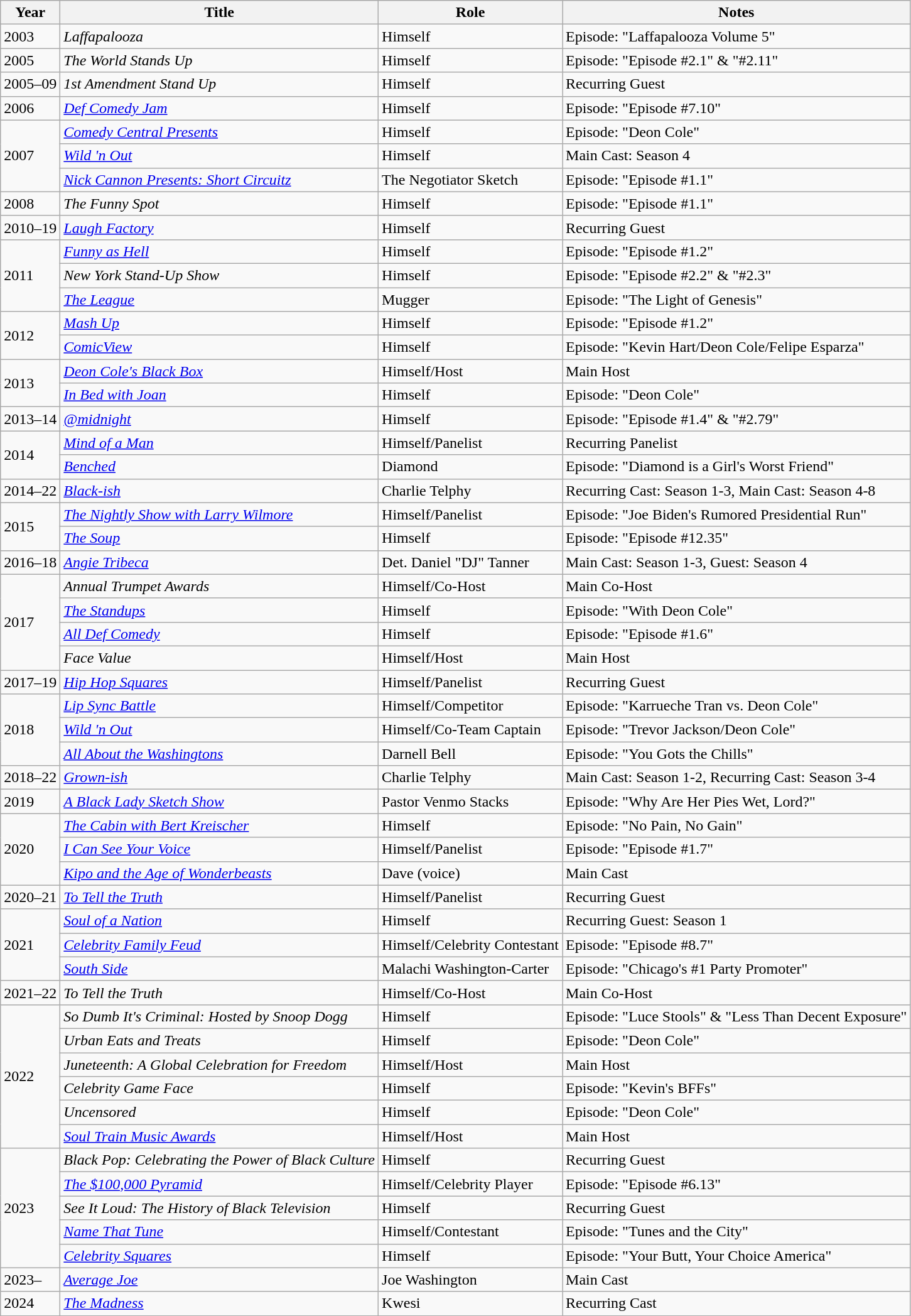<table class="wikitable sortable">
<tr>
<th>Year</th>
<th>Title</th>
<th>Role</th>
<th>Notes</th>
</tr>
<tr>
<td>2003</td>
<td><em>Laffapalooza</em></td>
<td>Himself</td>
<td>Episode: "Laffapalooza Volume 5"</td>
</tr>
<tr>
<td>2005</td>
<td><em>The World Stands Up</em></td>
<td>Himself</td>
<td>Episode: "Episode #2.1" & "#2.11"</td>
</tr>
<tr>
<td>2005–09</td>
<td><em>1st Amendment Stand Up</em></td>
<td>Himself</td>
<td>Recurring Guest</td>
</tr>
<tr>
<td>2006</td>
<td><em><a href='#'>Def Comedy Jam</a></em></td>
<td>Himself</td>
<td>Episode: "Episode #7.10"</td>
</tr>
<tr>
<td rowspan="3">2007</td>
<td><em><a href='#'>Comedy Central Presents</a></em></td>
<td>Himself</td>
<td>Episode: "Deon Cole"</td>
</tr>
<tr>
<td><em><a href='#'>Wild 'n Out</a></em></td>
<td>Himself</td>
<td>Main Cast: Season 4</td>
</tr>
<tr>
<td><em><a href='#'>Nick Cannon Presents: Short Circuitz</a></em></td>
<td>The Negotiator Sketch</td>
<td>Episode: "Episode #1.1"</td>
</tr>
<tr>
<td>2008</td>
<td><em>The Funny Spot</em></td>
<td>Himself</td>
<td>Episode: "Episode #1.1"</td>
</tr>
<tr>
<td>2010–19</td>
<td><em><a href='#'>Laugh Factory</a></em></td>
<td>Himself</td>
<td>Recurring Guest</td>
</tr>
<tr>
<td rowspan="3">2011</td>
<td><em><a href='#'>Funny as Hell</a></em></td>
<td>Himself</td>
<td>Episode: "Episode #1.2"</td>
</tr>
<tr>
<td><em>New York Stand-Up Show</em></td>
<td>Himself</td>
<td>Episode: "Episode #2.2" & "#2.3"</td>
</tr>
<tr>
<td><em><a href='#'>The League</a></em></td>
<td>Mugger</td>
<td>Episode: "The Light of Genesis"</td>
</tr>
<tr>
<td rowspan="2">2012</td>
<td><em><a href='#'>Mash Up</a></em></td>
<td>Himself</td>
<td>Episode: "Episode #1.2"</td>
</tr>
<tr>
<td><em><a href='#'>ComicView</a></em></td>
<td>Himself</td>
<td>Episode: "Kevin Hart/Deon Cole/Felipe Esparza"</td>
</tr>
<tr>
<td rowspan="2">2013</td>
<td><em><a href='#'>Deon Cole's Black Box</a></em></td>
<td>Himself/Host</td>
<td>Main Host</td>
</tr>
<tr>
<td><em><a href='#'>In Bed with Joan</a></em></td>
<td>Himself</td>
<td>Episode: "Deon Cole"</td>
</tr>
<tr>
<td>2013–14</td>
<td><em><a href='#'>@midnight</a></em></td>
<td>Himself</td>
<td>Episode: "Episode #1.4" & "#2.79"</td>
</tr>
<tr>
<td rowspan="2">2014</td>
<td><em><a href='#'>Mind of a Man</a></em></td>
<td>Himself/Panelist</td>
<td>Recurring Panelist</td>
</tr>
<tr>
<td><em><a href='#'>Benched</a></em></td>
<td>Diamond</td>
<td>Episode: "Diamond is a Girl's Worst Friend"</td>
</tr>
<tr>
<td>2014–22</td>
<td><em><a href='#'>Black-ish</a></em></td>
<td>Charlie Telphy</td>
<td>Recurring Cast: Season 1-3, Main Cast: Season 4-8</td>
</tr>
<tr>
<td rowspan="2">2015</td>
<td><em><a href='#'>The Nightly Show with Larry Wilmore</a></em></td>
<td>Himself/Panelist</td>
<td>Episode: "Joe Biden's Rumored Presidential Run"</td>
</tr>
<tr>
<td><em><a href='#'>The Soup</a></em></td>
<td>Himself</td>
<td>Episode: "Episode #12.35"</td>
</tr>
<tr>
<td>2016–18</td>
<td><em><a href='#'>Angie Tribeca</a></em></td>
<td>Det. Daniel "DJ" Tanner</td>
<td>Main Cast: Season 1-3, Guest: Season 4</td>
</tr>
<tr>
<td rowspan="4">2017</td>
<td><em>Annual Trumpet Awards</em></td>
<td>Himself/Co-Host</td>
<td>Main Co-Host</td>
</tr>
<tr>
<td><em><a href='#'>The Standups</a></em></td>
<td>Himself</td>
<td>Episode: "With Deon Cole"</td>
</tr>
<tr>
<td><em><a href='#'>All Def Comedy</a></em></td>
<td>Himself</td>
<td>Episode: "Episode #1.6"</td>
</tr>
<tr>
<td><em>Face Value</em></td>
<td>Himself/Host</td>
<td>Main Host</td>
</tr>
<tr>
<td>2017–19</td>
<td><em><a href='#'>Hip Hop Squares</a></em></td>
<td>Himself/Panelist</td>
<td>Recurring Guest</td>
</tr>
<tr>
<td rowspan="3">2018</td>
<td><em><a href='#'>Lip Sync Battle</a></em></td>
<td>Himself/Competitor</td>
<td>Episode: "Karrueche Tran vs. Deon Cole"</td>
</tr>
<tr>
<td><em><a href='#'>Wild 'n Out</a></em></td>
<td>Himself/Co-Team Captain</td>
<td>Episode: "Trevor Jackson/Deon Cole"</td>
</tr>
<tr>
<td><em><a href='#'>All About the Washingtons</a></em></td>
<td>Darnell Bell</td>
<td>Episode: "You Gots the Chills"</td>
</tr>
<tr>
<td>2018–22</td>
<td><em><a href='#'>Grown-ish</a></em></td>
<td>Charlie Telphy</td>
<td>Main Cast: Season 1-2, Recurring Cast: Season 3-4</td>
</tr>
<tr>
<td>2019</td>
<td><em><a href='#'>A Black Lady Sketch Show</a></em></td>
<td>Pastor Venmo Stacks</td>
<td>Episode: "Why Are Her Pies Wet, Lord?"</td>
</tr>
<tr>
<td rowspan="3">2020</td>
<td><em><a href='#'>The Cabin with Bert Kreischer</a></em></td>
<td>Himself</td>
<td>Episode: "No Pain, No Gain"</td>
</tr>
<tr>
<td><em><a href='#'>I Can See Your Voice</a></em></td>
<td>Himself/Panelist</td>
<td>Episode: "Episode #1.7"</td>
</tr>
<tr>
<td><em><a href='#'>Kipo and the Age of Wonderbeasts</a></em></td>
<td>Dave (voice)</td>
<td>Main Cast</td>
</tr>
<tr>
<td>2020–21</td>
<td><em><a href='#'>To Tell the Truth</a></em></td>
<td>Himself/Panelist</td>
<td>Recurring Guest</td>
</tr>
<tr>
<td rowspan="3">2021</td>
<td><em><a href='#'>Soul of a Nation</a></em></td>
<td>Himself</td>
<td>Recurring Guest: Season 1</td>
</tr>
<tr>
<td><em><a href='#'>Celebrity Family Feud</a></em></td>
<td>Himself/Celebrity Contestant</td>
<td>Episode: "Episode #8.7"</td>
</tr>
<tr>
<td><em><a href='#'>South Side</a></em></td>
<td>Malachi Washington-Carter</td>
<td>Episode: "Chicago's #1 Party Promoter"</td>
</tr>
<tr>
<td>2021–22</td>
<td><em>To Tell the Truth</em></td>
<td>Himself/Co-Host</td>
<td>Main Co-Host</td>
</tr>
<tr>
<td rowspan="6">2022</td>
<td><em>So Dumb It's Criminal: Hosted by Snoop Dogg</em></td>
<td>Himself</td>
<td>Episode: "Luce Stools" & "Less Than Decent Exposure"</td>
</tr>
<tr>
<td><em>Urban Eats and Treats</em></td>
<td>Himself</td>
<td>Episode: "Deon Cole"</td>
</tr>
<tr>
<td><em>Juneteenth: A Global Celebration for Freedom</em></td>
<td>Himself/Host</td>
<td>Main Host</td>
</tr>
<tr>
<td><em>Celebrity Game Face</em></td>
<td>Himself</td>
<td>Episode: "Kevin's BFFs"</td>
</tr>
<tr>
<td><em>Uncensored</em></td>
<td>Himself</td>
<td>Episode: "Deon Cole"</td>
</tr>
<tr>
<td><em><a href='#'>Soul Train Music Awards</a></em></td>
<td>Himself/Host</td>
<td>Main Host</td>
</tr>
<tr>
<td rowspan="5">2023</td>
<td><em>Black Pop: Celebrating the Power of Black Culture</em></td>
<td>Himself</td>
<td>Recurring Guest</td>
</tr>
<tr>
<td><em><a href='#'>The $100,000 Pyramid</a></em></td>
<td>Himself/Celebrity Player</td>
<td>Episode: "Episode #6.13"</td>
</tr>
<tr>
<td><em>See It Loud: The History of Black Television</em></td>
<td>Himself</td>
<td>Recurring Guest</td>
</tr>
<tr>
<td><em><a href='#'>Name That Tune</a></em></td>
<td>Himself/Contestant</td>
<td>Episode: "Tunes and the City"</td>
</tr>
<tr>
<td><em><a href='#'>Celebrity Squares</a></em></td>
<td>Himself</td>
<td>Episode: "Your Butt, Your Choice America"</td>
</tr>
<tr>
<td>2023–</td>
<td><em><a href='#'>Average Joe</a></em></td>
<td>Joe Washington</td>
<td>Main Cast</td>
</tr>
<tr>
<td>2024</td>
<td><em><a href='#'>The Madness</a></td>
<td>Kwesi</td>
<td>Recurring Cast</td>
</tr>
</table>
